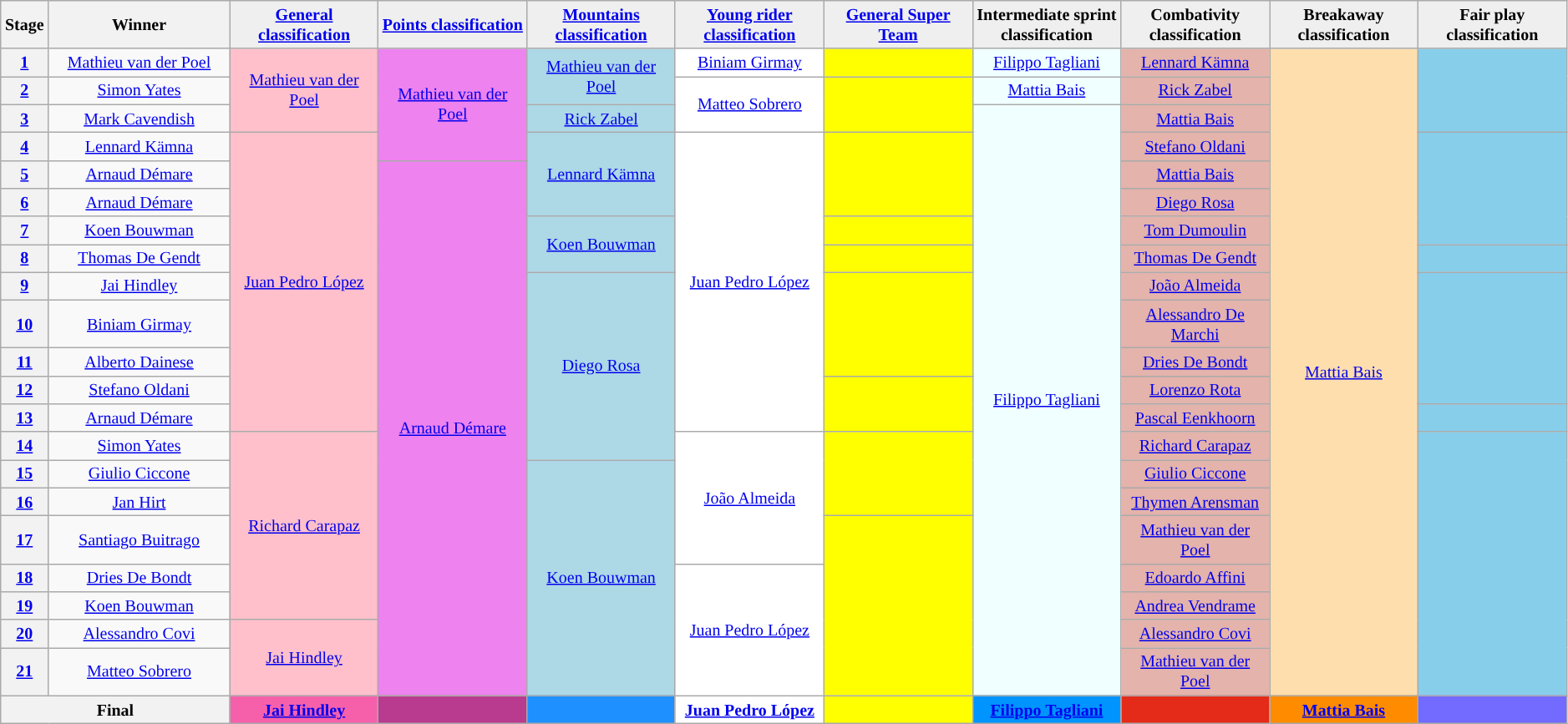<table class="wikitable" style="text-align: center; font-size:smaller;">
<tr style="background:#efefef;">
<th style="width:1%;">Stage</th>
<th style="width:11%;">Winner</th>
<th style="background:#efefef; width:9%;"><a href='#'>General classification</a><br></th>
<th style="background:#efefef; width:9%;"><a href='#'>Points classification</a><br></th>
<th style="background:#efefef; width:9%;"><a href='#'>Mountains classification</a><br></th>
<th style="background:#efefef; width:9%;"><a href='#'>Young rider classification</a><br></th>
<th style="background:#efefef; width:9%;"><a href='#'>General Super Team</a></th>
<th style="background:#efefef; width:9%;">Intermediate sprint classification</th>
<th style="background:#efefef; width:9%;">Combativity classification<br></th>
<th style="background:#efefef; width:9%;">Breakaway classification</th>
<th style="background:#efefef; width:9%;">Fair play classification</th>
</tr>
<tr>
<th><a href='#'>1</a></th>
<td><a href='#'>Mathieu van der Poel</a></td>
<td style="background:pink;" rowspan="3"><a href='#'>Mathieu van der Poel</a></td>
<td style="background:violet;" rowspan="4"><a href='#'>Mathieu van der Poel</a></td>
<td style="background:lightblue;" rowspan="2"><a href='#'>Mathieu van der Poel</a></td>
<td style="background:white;"><a href='#'>Biniam Girmay</a></td>
<td style="background:#FFFF00;"></td>
<td style="background:azure;"><a href='#'>Filippo Tagliani</a></td>
<td style="background:#E4B3AB;"><a href='#'>Lennard Kämna</a></td>
<td style="background:navajowhite;" rowspan="21"><a href='#'>Mattia Bais</a></td>
<td style="background:skyblue;" rowspan="3"></td>
</tr>
<tr>
<th><a href='#'>2</a></th>
<td><a href='#'>Simon Yates</a></td>
<td style="background:white;" rowspan="2"><a href='#'>Matteo Sobrero</a></td>
<td style="background:#FFFF00;" rowspan="2"></td>
<td style="background:azure;"><a href='#'>Mattia Bais</a></td>
<td style="background:#E4B3AB;"><a href='#'>Rick Zabel</a></td>
</tr>
<tr>
<th><a href='#'>3</a></th>
<td><a href='#'>Mark Cavendish</a></td>
<td style="background:lightblue;"><a href='#'>Rick Zabel</a></td>
<td style="background:azure;" rowspan="19"><a href='#'>Filippo Tagliani</a></td>
<td style="background:#E4B3AB;"><a href='#'>Mattia Bais</a></td>
</tr>
<tr>
<th><a href='#'>4</a></th>
<td><a href='#'>Lennard Kämna</a></td>
<td style="background:pink;" rowspan="10"><a href='#'>Juan Pedro López</a></td>
<td style="background:lightblue;" rowspan="3"><a href='#'>Lennard Kämna</a></td>
<td style="background:white;" rowspan="10"><a href='#'>Juan Pedro López</a></td>
<td style="background:#FFFF00;" rowspan="3"></td>
<td style="background:#E4B3AB;"><a href='#'>Stefano Oldani</a></td>
<td style="background:skyblue;" rowspan="4"></td>
</tr>
<tr>
<th><a href='#'>5</a></th>
<td><a href='#'>Arnaud Démare</a></td>
<td style="background:violet;" rowspan="17"><a href='#'>Arnaud Démare</a></td>
<td style="background:#E4B3AB;"><a href='#'>Mattia Bais</a></td>
</tr>
<tr>
<th><a href='#'>6</a></th>
<td><a href='#'>Arnaud Démare</a></td>
<td style="background:#E4B3AB;"><a href='#'>Diego Rosa</a></td>
</tr>
<tr>
<th><a href='#'>7</a></th>
<td><a href='#'>Koen Bouwman</a></td>
<td style="background:lightblue;" rowspan="2"><a href='#'>Koen Bouwman</a></td>
<td style="background:#FFFF00;"></td>
<td style="background:#E4B3AB;"><a href='#'>Tom Dumoulin</a></td>
</tr>
<tr>
<th><a href='#'>8</a></th>
<td><a href='#'>Thomas De Gendt</a></td>
<td style="background:#FFFF00;"></td>
<td style="background:#E4B3AB;"><a href='#'>Thomas De Gendt</a></td>
<td style="background:skyblue;"></td>
</tr>
<tr>
<th><a href='#'>9</a></th>
<td><a href='#'>Jai Hindley</a></td>
<td style="background:lightblue;" rowspan="6"><a href='#'>Diego Rosa</a></td>
<td style="background:#FFFF00;" rowspan="3"></td>
<td style="background:#E4B3AB;"><a href='#'>João Almeida</a></td>
<td style="background:skyblue;" rowspan="4"></td>
</tr>
<tr>
<th><a href='#'>10</a></th>
<td><a href='#'>Biniam Girmay</a></td>
<td style="background:#E4B3AB;"><a href='#'>Alessandro De Marchi</a></td>
</tr>
<tr>
<th><a href='#'>11</a></th>
<td><a href='#'>Alberto Dainese</a></td>
<td style="background:#E4B3AB;"><a href='#'>Dries De Bondt</a></td>
</tr>
<tr>
<th><a href='#'>12</a></th>
<td><a href='#'>Stefano Oldani</a></td>
<td style="background:#FFFF00;" rowspan="2"></td>
<td style="background:#E4B3AB;"><a href='#'>Lorenzo Rota</a></td>
</tr>
<tr>
<th><a href='#'>13</a></th>
<td><a href='#'>Arnaud Démare</a></td>
<td style="background:#E4B3AB;"><a href='#'>Pascal Eenkhoorn</a></td>
<td style="background:skyblue;"></td>
</tr>
<tr>
<th><a href='#'>14</a></th>
<td><a href='#'>Simon Yates</a></td>
<td style="background:pink;" rowspan="6"><a href='#'>Richard Carapaz</a></td>
<td style="background:white;" rowspan="4"><a href='#'>João Almeida</a></td>
<td style="background:#FFFF00;" rowspan="3"></td>
<td style="background:#E4B3AB;"><a href='#'>Richard Carapaz</a></td>
<td style="background:skyblue;" rowspan="8"></td>
</tr>
<tr>
<th><a href='#'>15</a></th>
<td><a href='#'>Giulio Ciccone</a></td>
<td style="background:lightblue;" rowspan="7"><a href='#'>Koen Bouwman</a></td>
<td style="background:#E4B3AB;"><a href='#'>Giulio Ciccone</a></td>
</tr>
<tr>
<th><a href='#'>16</a></th>
<td><a href='#'>Jan Hirt</a></td>
<td style="background:#E4B3AB;"><a href='#'>Thymen Arensman</a></td>
</tr>
<tr>
<th><a href='#'>17</a></th>
<td><a href='#'>Santiago Buitrago</a></td>
<td style="background:#FFFF00;" rowspan="5"></td>
<td style="background:#E4B3AB;"><a href='#'>Mathieu van der Poel</a></td>
</tr>
<tr>
<th><a href='#'>18</a></th>
<td><a href='#'>Dries De Bondt</a></td>
<td style="background:white;" rowspan="4"><a href='#'>Juan Pedro López</a></td>
<td style="background:#E4B3AB;"><a href='#'>Edoardo Affini</a></td>
</tr>
<tr>
<th><a href='#'>19</a></th>
<td><a href='#'>Koen Bouwman</a></td>
<td style="background:#E4B3AB;"><a href='#'>Andrea Vendrame</a></td>
</tr>
<tr>
<th><a href='#'>20</a></th>
<td><a href='#'>Alessandro Covi</a></td>
<td style="background:pink;" rowspan="2"><a href='#'>Jai Hindley</a></td>
<td style="background:#E4B3AB;"><a href='#'>Alessandro Covi</a></td>
</tr>
<tr>
<th><a href='#'>21</a></th>
<td><a href='#'>Matteo Sobrero</a></td>
<td style="background:#E4B3AB;"><a href='#'>Mathieu van der Poel</a></td>
</tr>
<tr>
<th colspan="2">Final</th>
<th style="background:#F660AB;"><a href='#'>Jai Hindley</a></th>
<th style="background:#B93B8F;"></th>
<th style="background:dodgerblue;"></th>
<th style="background:white;"><a href='#'>Juan Pedro López</a></th>
<th style="background:yellow;"></th>
<th style="background:#0094FF"><a href='#'>Filippo Tagliani</a></th>
<th style="background:#E42A19;"></th>
<th style="background:#FF8C00;"><a href='#'>Mattia Bais</a></th>
<th style="background:#736aff;"></th>
</tr>
</table>
